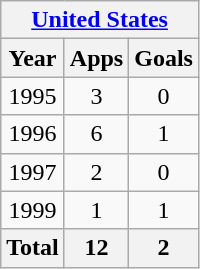<table class="wikitable" style="text-align:center">
<tr>
<th colspan=3><a href='#'>United States</a></th>
</tr>
<tr>
<th>Year</th>
<th>Apps</th>
<th>Goals</th>
</tr>
<tr>
<td>1995</td>
<td>3</td>
<td>0</td>
</tr>
<tr>
<td>1996</td>
<td>6</td>
<td>1</td>
</tr>
<tr>
<td>1997</td>
<td>2</td>
<td>0</td>
</tr>
<tr>
<td>1999</td>
<td>1</td>
<td>1</td>
</tr>
<tr>
<th>Total</th>
<th>12</th>
<th>2</th>
</tr>
</table>
